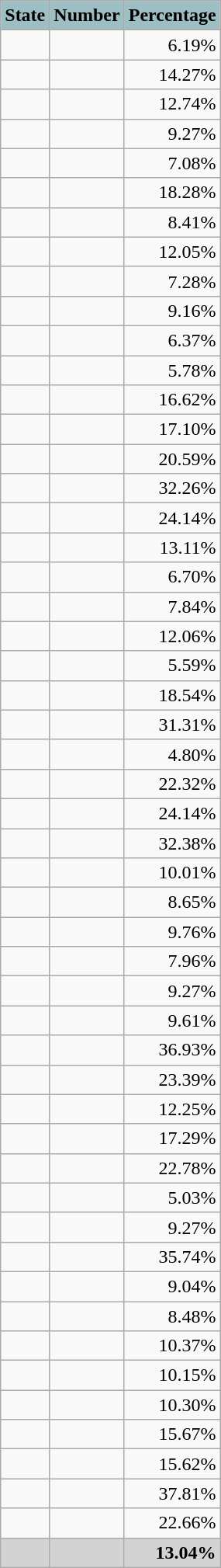<table class="wikitable sortable">
<tr>
<th style="text-align:center; background-color:#9dbec3;"><strong>State</strong></th>
<th style="text-align:center; background-color:#9dbec3;"><strong>Number</strong></th>
<th style="text-align:center; background-color:#9dbec3;"><strong>Percentage</strong></th>
</tr>
<tr>
<td border = "1"></td>
<td align="right"></td>
<td align="right">6.19%</td>
</tr>
<tr>
<td border = "1"></td>
<td align="right"></td>
<td align="right">14.27%</td>
</tr>
<tr>
<td border = "1"></td>
<td align="right"></td>
<td align="right">12.74%</td>
</tr>
<tr>
<td border = "1"></td>
<td align="right"></td>
<td align="right">9.27%</td>
</tr>
<tr>
<td border = "1"></td>
<td align="right"></td>
<td align="right">7.08%</td>
</tr>
<tr>
<td border = "1"></td>
<td align="right"></td>
<td align="right">18.28%</td>
</tr>
<tr>
<td border = "1"></td>
<td align="right"></td>
<td align="right">8.41%</td>
</tr>
<tr>
<td border = "1"></td>
<td align="right"></td>
<td align="right">12.05%</td>
</tr>
<tr>
<td border = "1"></td>
<td align="right"></td>
<td align="right">7.28%</td>
</tr>
<tr>
<td border = "1"></td>
<td align="right"></td>
<td align="right">9.16%</td>
</tr>
<tr>
<td border = "1"></td>
<td align="right"></td>
<td align="right">6.37%</td>
</tr>
<tr>
<td border = "1"></td>
<td align="right"></td>
<td align="right">5.78%</td>
</tr>
<tr>
<td border = "1"></td>
<td align="right"></td>
<td align="right">16.62%</td>
</tr>
<tr>
<td border = "1"></td>
<td align="right"></td>
<td align="right">17.10%</td>
</tr>
<tr>
<td border = "1"></td>
<td align="right"></td>
<td align="right">20.59%</td>
</tr>
<tr>
<td border = "1"></td>
<td align="right"></td>
<td align="right">32.26%</td>
</tr>
<tr>
<td border = "1"></td>
<td align="right"></td>
<td align="right">24.14%</td>
</tr>
<tr>
<td border = "1"></td>
<td align="right"></td>
<td align="right">13.11%</td>
</tr>
<tr>
<td border = "1"></td>
<td align="right"></td>
<td align="right">6.70%</td>
</tr>
<tr>
<td border = "1"></td>
<td align="right"></td>
<td align="right">7.84%</td>
</tr>
<tr>
<td border = "1"></td>
<td align="right"></td>
<td align="right">12.06%</td>
</tr>
<tr>
<td border = "1"></td>
<td align="right"></td>
<td align="right">5.59%</td>
</tr>
<tr>
<td border = "1"></td>
<td align="right"></td>
<td align="right">18.54%</td>
</tr>
<tr>
<td border = "1"></td>
<td align="right"></td>
<td align="right">31.31%</td>
</tr>
<tr>
<td border = "1"></td>
<td align="right"></td>
<td align="right">4.80%</td>
</tr>
<tr>
<td border = "1"></td>
<td align="right"></td>
<td align="right">22.32%</td>
</tr>
<tr>
<td border = "1"></td>
<td align="right"></td>
<td align="right">24.14%</td>
</tr>
<tr>
<td border = "1"></td>
<td align="right"></td>
<td align="right">32.38%</td>
</tr>
<tr>
<td border = "1"></td>
<td align="right"></td>
<td align="right">10.01%</td>
</tr>
<tr>
<td border = "1"></td>
<td align="right"></td>
<td align="right">8.65%</td>
</tr>
<tr>
<td border = "1"></td>
<td align="right"></td>
<td align="right">9.76%</td>
</tr>
<tr>
<td border = "1"></td>
<td align="right"></td>
<td align="right">7.96%</td>
</tr>
<tr>
<td border = "1"></td>
<td align="right"></td>
<td align="right">9.27%</td>
</tr>
<tr>
<td border = "1"></td>
<td align="right"></td>
<td align="right">9.61%</td>
</tr>
<tr>
<td border = "1"></td>
<td align="right"></td>
<td align="right">36.93%</td>
</tr>
<tr>
<td border = "1"></td>
<td align="right"></td>
<td align="right">23.39%</td>
</tr>
<tr>
<td border = "1"></td>
<td align="right"></td>
<td align="right">12.25%</td>
</tr>
<tr>
<td border = "1"></td>
<td align="right"></td>
<td align="right">17.29%</td>
</tr>
<tr>
<td border = "1"></td>
<td align="right"></td>
<td align="right">22.78%</td>
</tr>
<tr>
<td border = "1"></td>
<td align="right"></td>
<td align="right">5.03%</td>
</tr>
<tr>
<td border = "1"></td>
<td align="right"></td>
<td align="right">9.27%</td>
</tr>
<tr>
<td border = "1"></td>
<td align="right"></td>
<td align="right">35.74%</td>
</tr>
<tr>
<td border = "1"></td>
<td align="right"></td>
<td align="right">9.04%</td>
</tr>
<tr>
<td border = "1"></td>
<td align="right"></td>
<td align="right">8.48%</td>
</tr>
<tr>
<td border = "1"></td>
<td align="right"></td>
<td align="right">10.37%</td>
</tr>
<tr>
<td border = "1"></td>
<td align="right"></td>
<td align="right">10.15%</td>
</tr>
<tr>
<td border = "1"></td>
<td align="right"></td>
<td align="right">10.30%</td>
</tr>
<tr>
<td border = "1"></td>
<td align="right"></td>
<td align="right">15.67%</td>
</tr>
<tr>
<td border = "1"></td>
<td align="right"></td>
<td align="right">15.62%</td>
</tr>
<tr>
<td border = "1"></td>
<td align="right"></td>
<td align="right">37.81%</td>
</tr>
<tr>
<td border = "1"></td>
<td align="right"></td>
<td align="right">22.66%</td>
</tr>
<tr class="sortbottom" bgcolor="lightgrey">
<td border = "1"><strong></strong></td>
<td align="right"><strong></strong></td>
<td align="right"><strong>13.04%</strong></td>
</tr>
</table>
